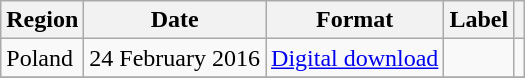<table class=wikitable>
<tr>
<th>Region</th>
<th>Date</th>
<th>Format</th>
<th>Label</th>
<th scope="col"></th>
</tr>
<tr>
<td>Poland</td>
<td>24 February 2016</td>
<td><a href='#'>Digital download</a></td>
<td></td>
<td align="center"></td>
</tr>
<tr>
</tr>
</table>
